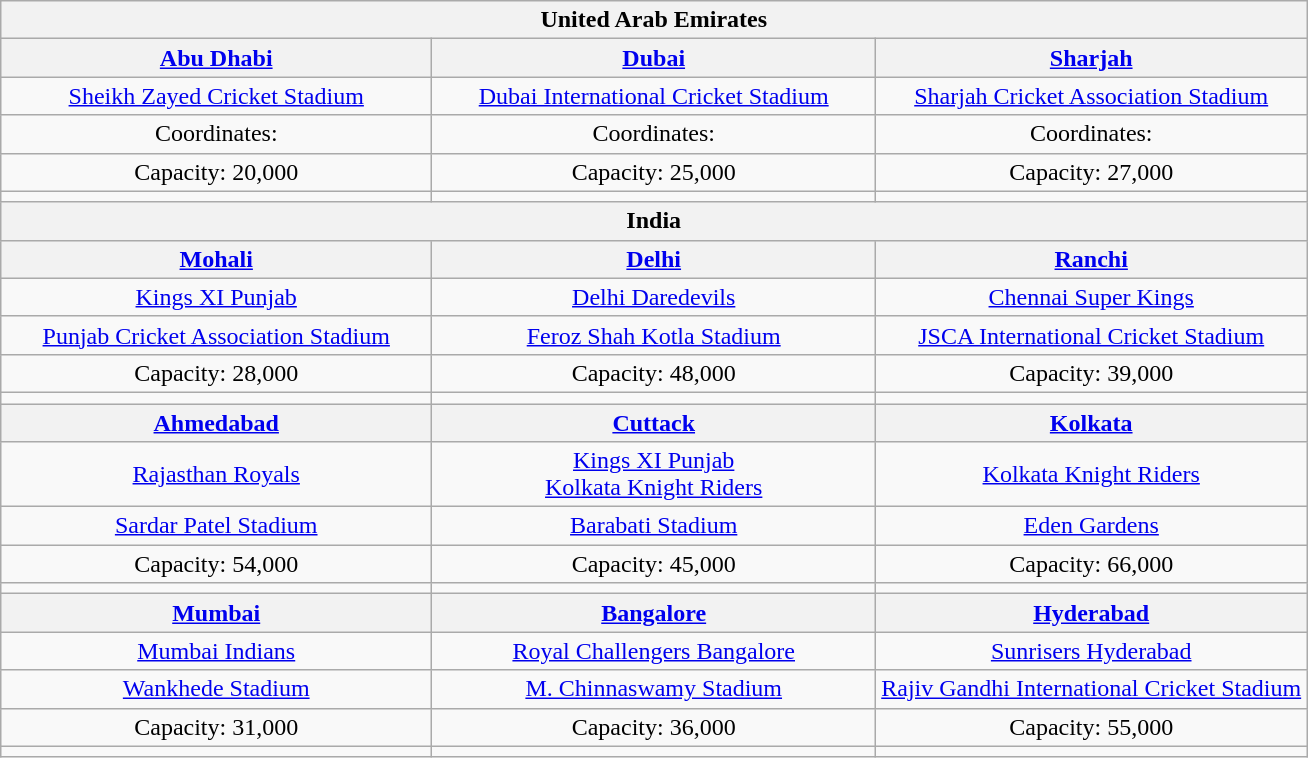<table class="wikitable" style="text-align:center;">
<tr>
<th colspan="3">United Arab Emirates</th>
</tr>
<tr>
<th style="width:33%"><a href='#'>Abu Dhabi</a></th>
<th style="width:34%"><a href='#'>Dubai</a></th>
<th style="width:33%"><a href='#'>Sharjah</a></th>
</tr>
<tr>
<td><a href='#'>Sheikh Zayed Cricket Stadium</a></td>
<td><a href='#'>Dubai International Cricket Stadium</a></td>
<td><a href='#'>Sharjah Cricket Association Stadium</a></td>
</tr>
<tr>
<td>Coordinates: </td>
<td>Coordinates: </td>
<td>Coordinates: </td>
</tr>
<tr>
<td>Capacity: 20,000</td>
<td>Capacity: 25,000</td>
<td>Capacity: 27,000</td>
</tr>
<tr>
<td></td>
<td></td>
<td></td>
</tr>
<tr>
<th colspan="3">India</th>
</tr>
<tr>
<th><a href='#'>Mohali</a></th>
<th><a href='#'>Delhi</a></th>
<th><a href='#'>Ranchi</a></th>
</tr>
<tr>
<td><a href='#'>Kings XI Punjab</a></td>
<td><a href='#'>Delhi Daredevils</a></td>
<td><a href='#'>Chennai Super Kings</a></td>
</tr>
<tr>
<td><a href='#'>Punjab Cricket Association Stadium</a></td>
<td><a href='#'>Feroz Shah Kotla Stadium</a></td>
<td><a href='#'>JSCA International Cricket Stadium</a></td>
</tr>
<tr>
<td>Capacity: 28,000</td>
<td>Capacity: 48,000</td>
<td>Capacity: 39,000</td>
</tr>
<tr>
<td></td>
<td></td>
<td></td>
</tr>
<tr>
<th><a href='#'>Ahmedabad</a></th>
<th><a href='#'>Cuttack</a></th>
<th><a href='#'>Kolkata</a></th>
</tr>
<tr>
<td><a href='#'>Rajasthan Royals</a></td>
<td><a href='#'>Kings XI Punjab</a><br><a href='#'>Kolkata Knight Riders</a></td>
<td><a href='#'>Kolkata Knight Riders</a></td>
</tr>
<tr>
<td><a href='#'>Sardar Patel Stadium</a></td>
<td><a href='#'>Barabati Stadium</a></td>
<td><a href='#'>Eden Gardens</a></td>
</tr>
<tr>
<td>Capacity: 54,000</td>
<td>Capacity: 45,000</td>
<td>Capacity: 66,000</td>
</tr>
<tr>
<td></td>
<td></td>
<td></td>
</tr>
<tr>
<th><a href='#'>Mumbai</a></th>
<th><a href='#'>Bangalore</a></th>
<th><a href='#'>Hyderabad</a></th>
</tr>
<tr>
<td><a href='#'>Mumbai Indians</a></td>
<td><a href='#'>Royal Challengers Bangalore</a></td>
<td><a href='#'>Sunrisers Hyderabad</a></td>
</tr>
<tr>
<td><a href='#'>Wankhede Stadium</a></td>
<td><a href='#'>M. Chinnaswamy Stadium</a></td>
<td><a href='#'>Rajiv Gandhi International Cricket Stadium</a></td>
</tr>
<tr>
<td>Capacity: 31,000</td>
<td>Capacity: 36,000</td>
<td>Capacity: 55,000</td>
</tr>
<tr>
<td></td>
<td></td>
<td></td>
</tr>
</table>
